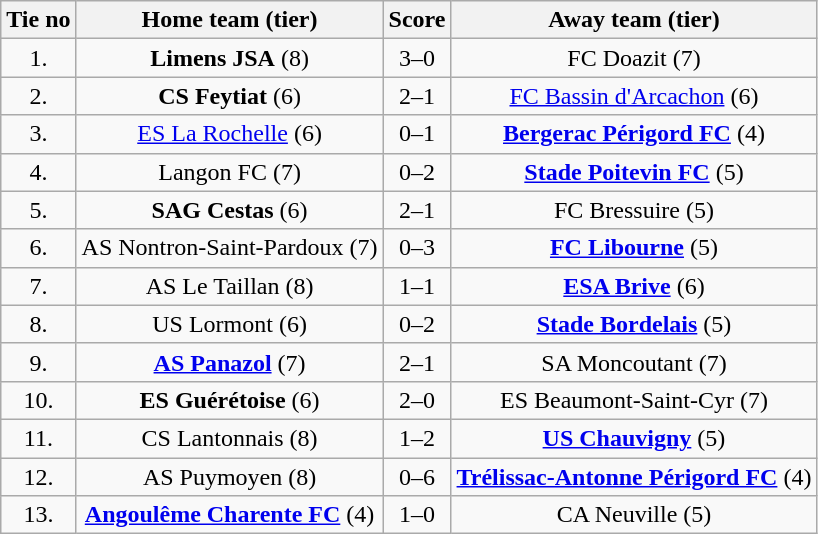<table class="wikitable" style="text-align: center">
<tr>
<th>Tie no</th>
<th>Home team (tier)</th>
<th>Score</th>
<th>Away team (tier)</th>
</tr>
<tr>
<td>1.</td>
<td><strong>Limens JSA</strong> (8)</td>
<td>3–0</td>
<td>FC Doazit (7)</td>
</tr>
<tr>
<td>2.</td>
<td><strong>CS Feytiat</strong> (6)</td>
<td>2–1</td>
<td><a href='#'>FC Bassin d'Arcachon</a> (6)</td>
</tr>
<tr>
<td>3.</td>
<td><a href='#'>ES La Rochelle</a> (6)</td>
<td>0–1</td>
<td><strong><a href='#'>Bergerac Périgord FC</a></strong> (4)</td>
</tr>
<tr>
<td>4.</td>
<td>Langon FC (7)</td>
<td>0–2</td>
<td><strong><a href='#'>Stade Poitevin FC</a></strong> (5)</td>
</tr>
<tr>
<td>5.</td>
<td><strong>SAG Cestas</strong> (6)</td>
<td>2–1</td>
<td>FC Bressuire (5)</td>
</tr>
<tr>
<td>6.</td>
<td>AS Nontron-Saint-Pardoux (7)</td>
<td>0–3</td>
<td><strong><a href='#'>FC Libourne</a></strong> (5)</td>
</tr>
<tr>
<td>7.</td>
<td>AS Le Taillan (8)</td>
<td>1–1 </td>
<td><strong><a href='#'>ESA Brive</a></strong> (6)</td>
</tr>
<tr>
<td>8.</td>
<td>US Lormont (6)</td>
<td>0–2</td>
<td><strong><a href='#'>Stade Bordelais</a></strong> (5)</td>
</tr>
<tr>
<td>9.</td>
<td><strong><a href='#'>AS Panazol</a></strong> (7)</td>
<td>2–1</td>
<td>SA Moncoutant (7)</td>
</tr>
<tr>
<td>10.</td>
<td><strong>ES Guérétoise</strong> (6)</td>
<td>2–0</td>
<td>ES Beaumont-Saint-Cyr (7)</td>
</tr>
<tr>
<td>11.</td>
<td>CS Lantonnais (8)</td>
<td>1–2</td>
<td><strong><a href='#'>US Chauvigny</a></strong> (5)</td>
</tr>
<tr>
<td>12.</td>
<td>AS Puymoyen (8)</td>
<td>0–6</td>
<td><strong><a href='#'>Trélissac-Antonne Périgord FC</a></strong> (4)</td>
</tr>
<tr>
<td>13.</td>
<td><strong><a href='#'>Angoulême Charente FC</a></strong> (4)</td>
<td>1–0</td>
<td>CA Neuville (5)</td>
</tr>
</table>
